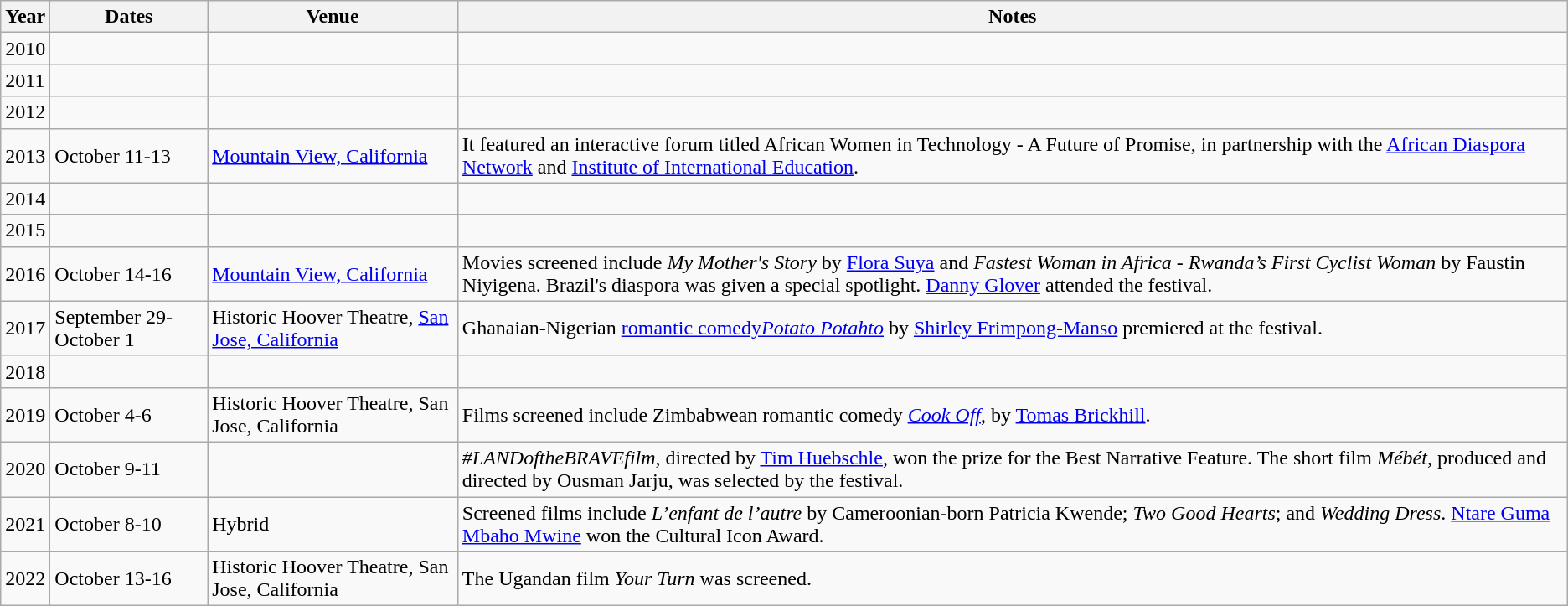<table class="wikitable sortable">
<tr>
<th>Year</th>
<th>Dates</th>
<th>Venue</th>
<th>Notes</th>
</tr>
<tr>
<td>2010</td>
<td></td>
<td></td>
<td></td>
</tr>
<tr>
<td>2011</td>
<td></td>
<td></td>
<td></td>
</tr>
<tr>
<td>2012</td>
<td></td>
<td></td>
<td></td>
</tr>
<tr>
<td>2013</td>
<td>October 11-13</td>
<td><a href='#'>Mountain View, California</a></td>
<td>It featured an interactive forum titled African Women in Technology - A Future of Promise, in partnership with the <a href='#'>African Diaspora Network</a> and <a href='#'>Institute of International Education</a>.</td>
</tr>
<tr>
<td>2014</td>
<td></td>
<td></td>
<td></td>
</tr>
<tr>
<td>2015</td>
<td></td>
<td></td>
<td></td>
</tr>
<tr>
<td>2016</td>
<td>October 14-16</td>
<td><a href='#'>Mountain View, California</a></td>
<td>Movies screened include <em>My Mother's Story</em> by <a href='#'>Flora Suya</a> and <em>Fastest Woman in Africa - Rwanda’s First Cyclist Woman</em> by Faustin Niyigena. Brazil's diaspora was given a special spotlight. <a href='#'>Danny Glover</a> attended the festival.</td>
</tr>
<tr>
<td>2017</td>
<td>September 29-October 1</td>
<td>Historic Hoover Theatre, <a href='#'>San Jose, California</a></td>
<td>Ghanaian-Nigerian <a href='#'>romantic comedy</a><em><a href='#'>Potato Potahto</a></em> by <a href='#'>Shirley Frimpong-Manso</a> premiered at the festival.</td>
</tr>
<tr>
<td>2018</td>
<td></td>
<td></td>
<td></td>
</tr>
<tr>
<td>2019</td>
<td>October 4-6</td>
<td>Historic Hoover Theatre, San Jose, California</td>
<td>Films screened include Zimbabwean romantic comedy <a href='#'><em>Cook Off</em></a>, by <a href='#'>Tomas Brickhill</a>.</td>
</tr>
<tr>
<td>2020</td>
<td>October 9-11</td>
<td></td>
<td><em>#LANDoftheBRAVEfilm</em>, directed by <a href='#'>Tim Huebschle</a>, won the prize for the Best Narrative Feature. The short film <em>Mébét</em>, produced and directed by Ousman Jarju, was selected by the festival.</td>
</tr>
<tr>
<td>2021</td>
<td>October 8-10</td>
<td>Hybrid</td>
<td>Screened films include <em>L’enfant de l’autre</em> by Cameroonian-born Patricia Kwende;  <em>Two Good Hearts</em>; and <em>Wedding Dress</em>. <a href='#'>Ntare Guma Mbaho Mwine</a> won the Cultural Icon Award.</td>
</tr>
<tr>
<td>2022</td>
<td>October 13-16</td>
<td>Historic Hoover Theatre, San Jose, California</td>
<td>The Ugandan film <em>Your Turn</em> was screened.</td>
</tr>
</table>
